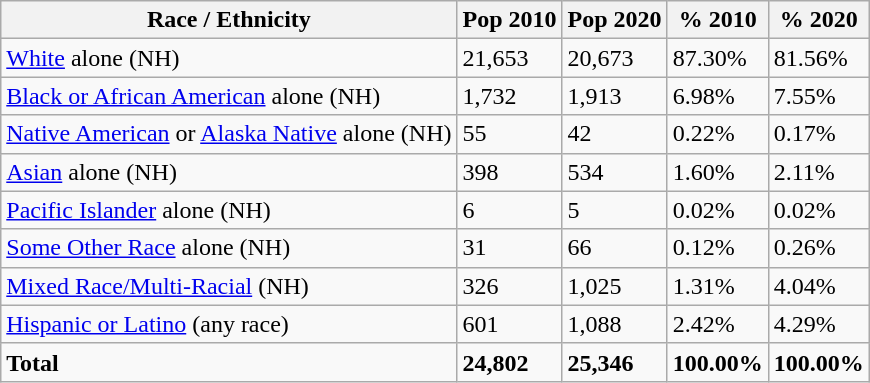<table class="wikitable">
<tr>
<th>Race / Ethnicity</th>
<th>Pop 2010</th>
<th>Pop 2020</th>
<th>% 2010</th>
<th>% 2020</th>
</tr>
<tr>
<td><a href='#'>White</a> alone (NH)</td>
<td>21,653</td>
<td>20,673</td>
<td>87.30%</td>
<td>81.56%</td>
</tr>
<tr>
<td><a href='#'>Black or African American</a> alone (NH)</td>
<td>1,732</td>
<td>1,913</td>
<td>6.98%</td>
<td>7.55%</td>
</tr>
<tr>
<td><a href='#'>Native American</a> or <a href='#'>Alaska Native</a> alone (NH)</td>
<td>55</td>
<td>42</td>
<td>0.22%</td>
<td>0.17%</td>
</tr>
<tr>
<td><a href='#'>Asian</a> alone (NH)</td>
<td>398</td>
<td>534</td>
<td>1.60%</td>
<td>2.11%</td>
</tr>
<tr>
<td><a href='#'>Pacific Islander</a> alone (NH)</td>
<td>6</td>
<td>5</td>
<td>0.02%</td>
<td>0.02%</td>
</tr>
<tr>
<td><a href='#'>Some Other Race</a> alone (NH)</td>
<td>31</td>
<td>66</td>
<td>0.12%</td>
<td>0.26%</td>
</tr>
<tr>
<td><a href='#'>Mixed Race/Multi-Racial</a> (NH)</td>
<td>326</td>
<td>1,025</td>
<td>1.31%</td>
<td>4.04%</td>
</tr>
<tr>
<td><a href='#'>Hispanic or Latino</a> (any race)</td>
<td>601</td>
<td>1,088</td>
<td>2.42%</td>
<td>4.29%</td>
</tr>
<tr>
<td><strong>Total</strong></td>
<td><strong>24,802</strong></td>
<td><strong>25,346</strong></td>
<td><strong>100.00%</strong></td>
<td><strong>100.00%</strong></td>
</tr>
</table>
